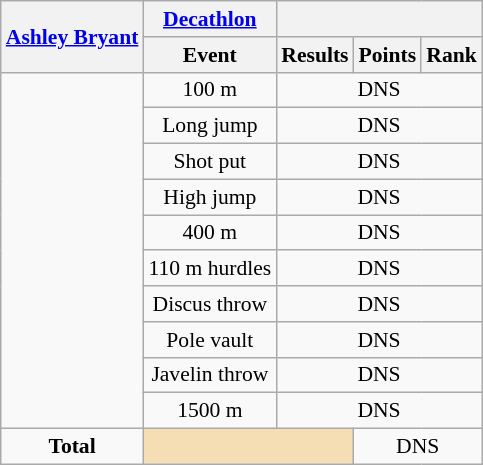<table class=wikitable style="font-size:90%;">
<tr>
<th rowspan="2"><a href='#'>Ashley Bryant</a></th>
<th><a href='#'>Decathlon</a></th>
<th colspan="3"></th>
</tr>
<tr>
<th>Event</th>
<th>Results</th>
<th>Points</th>
<th>Rank</th>
</tr>
<tr>
<td rowspan="10"></td>
<td align="center">100 m</td>
<td align=center colspan= 3>DNS</td>
</tr>
<tr>
<td align="center">Long jump</td>
<td align=center colspan= 3>DNS</td>
</tr>
<tr>
<td align="center">Shot put</td>
<td align=center colspan= 3>DNS</td>
</tr>
<tr>
<td align="center">High jump</td>
<td align=center colspan= 3>DNS</td>
</tr>
<tr>
<td align="center">400 m</td>
<td align=center colspan= 3>DNS</td>
</tr>
<tr>
<td align="center">110 m hurdles</td>
<td align=center colspan= 3>DNS</td>
</tr>
<tr>
<td align="center">Discus throw</td>
<td align=center colspan= 3>DNS</td>
</tr>
<tr>
<td align="center">Pole vault</td>
<td align=center colspan= 3>DNS</td>
</tr>
<tr>
<td align="center">Javelin throw</td>
<td align=center colspan= 3>DNS</td>
</tr>
<tr>
<td align="center">1500 m</td>
<td align=center colspan= 3>DNS</td>
</tr>
<tr>
<td align="center"><strong>Total</strong></td>
<td colspan="2" style="background:wheat;"></td>
<td align=center colspan= 2>DNS</td>
</tr>
</table>
